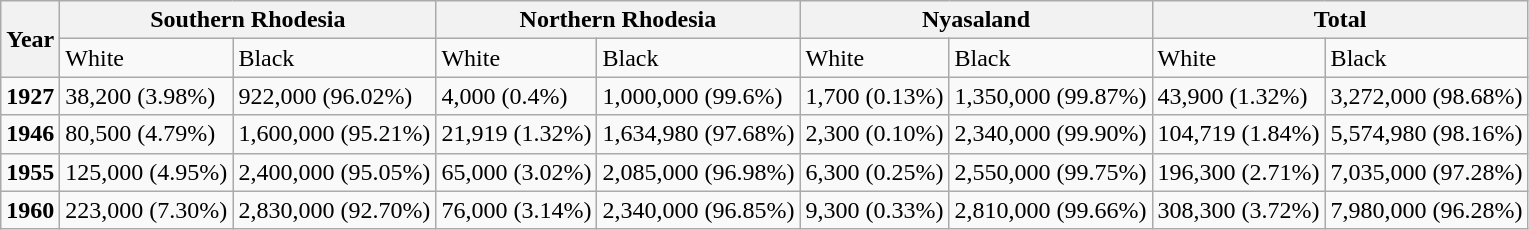<table class="wikitable" align=center>
<tr>
<th rowspan=2>Year</th>
<th colspan=2>Southern Rhodesia</th>
<th colspan=2>Northern Rhodesia</th>
<th colspan=2>Nyasaland</th>
<th colspan=2>Total</th>
</tr>
<tr>
<td>White</td>
<td>Black</td>
<td>White</td>
<td>Black</td>
<td>White</td>
<td>Black</td>
<td>White</td>
<td>Black</td>
</tr>
<tr>
<td><strong>1927</strong></td>
<td>38,200 (3.98%)</td>
<td>922,000 (96.02%)</td>
<td>4,000 (0.4%)</td>
<td>1,000,000 (99.6%)</td>
<td>1,700 (0.13%)</td>
<td>1,350,000 (99.87%)</td>
<td>43,900 (1.32%)</td>
<td>3,272,000 (98.68%)</td>
</tr>
<tr>
<td><strong>1946</strong></td>
<td>80,500 (4.79%)</td>
<td>1,600,000 (95.21%)</td>
<td>21,919 (1.32%)</td>
<td>1,634,980 (97.68%)</td>
<td>2,300 (0.10%)</td>
<td>2,340,000 (99.90%)</td>
<td>104,719 (1.84%)</td>
<td>5,574,980 (98.16%)</td>
</tr>
<tr>
<td><strong>1955</strong></td>
<td>125,000 (4.95%)</td>
<td>2,400,000 (95.05%)</td>
<td>65,000 (3.02%)</td>
<td>2,085,000 (96.98%)</td>
<td>6,300 (0.25%)</td>
<td>2,550,000 (99.75%)</td>
<td>196,300 (2.71%)</td>
<td>7,035,000 (97.28%)</td>
</tr>
<tr>
<td><strong>1960</strong></td>
<td>223,000 (7.30%)</td>
<td>2,830,000 (92.70%)</td>
<td>76,000 (3.14%)</td>
<td>2,340,000 (96.85%)</td>
<td>9,300 (0.33%)</td>
<td>2,810,000 (99.66%)</td>
<td>308,300 (3.72%)</td>
<td>7,980,000 (96.28%)</td>
</tr>
</table>
